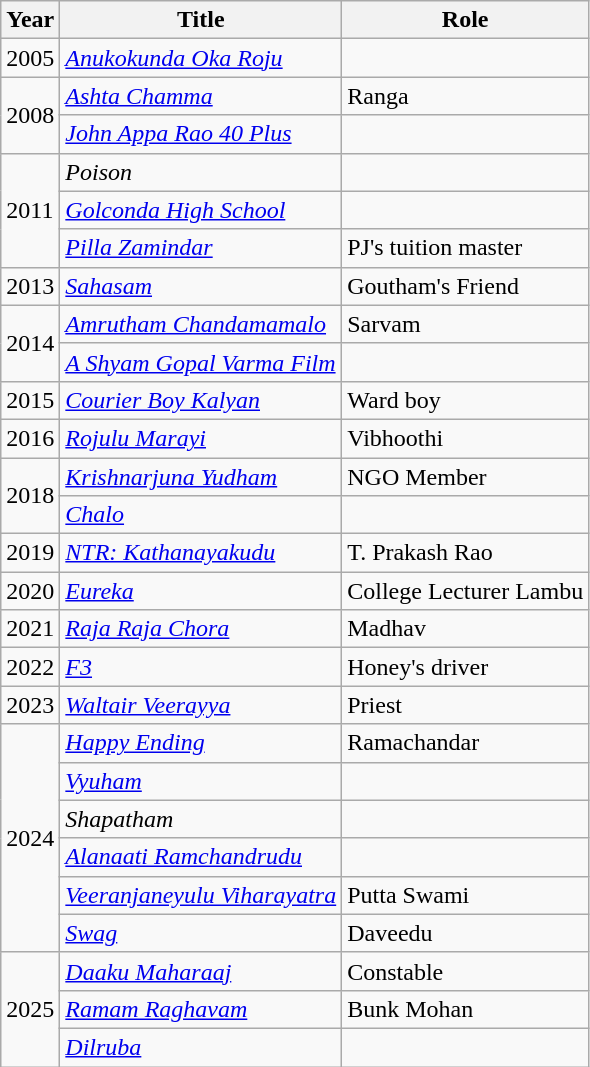<table class="wikitable sortable">
<tr>
<th>Year</th>
<th>Title</th>
<th>Role</th>
</tr>
<tr>
<td>2005</td>
<td><em><a href='#'>Anukokunda Oka Roju</a></em></td>
<td></td>
</tr>
<tr>
<td rowspan="2">2008</td>
<td><em><a href='#'>Ashta Chamma</a></em></td>
<td>Ranga</td>
</tr>
<tr>
<td><em><a href='#'>John Appa Rao 40 Plus</a></em></td>
<td></td>
</tr>
<tr>
<td rowspan="3">2011</td>
<td><em>Poison</em></td>
<td></td>
</tr>
<tr>
<td><em><a href='#'>Golconda High School</a></em></td>
<td></td>
</tr>
<tr>
<td><em><a href='#'>Pilla Zamindar</a></em></td>
<td>PJ's tuition master</td>
</tr>
<tr>
<td>2013</td>
<td><em><a href='#'>Sahasam</a></em></td>
<td>Goutham's Friend</td>
</tr>
<tr>
<td rowspan="2">2014</td>
<td><em><a href='#'>Amrutham Chandamamalo</a></em></td>
<td>Sarvam</td>
</tr>
<tr>
<td><em><a href='#'>A Shyam Gopal Varma Film</a></em></td>
<td></td>
</tr>
<tr>
<td>2015</td>
<td><em><a href='#'>Courier Boy Kalyan</a></em></td>
<td>Ward boy</td>
</tr>
<tr>
<td>2016</td>
<td><a href='#'><em>Rojulu Marayi</em></a></td>
<td>Vibhoothi</td>
</tr>
<tr>
<td rowspan="2">2018</td>
<td><em><a href='#'>Krishnarjuna Yudham</a></em></td>
<td>NGO Member</td>
</tr>
<tr>
<td><em><a href='#'>Chalo</a></em></td>
<td></td>
</tr>
<tr>
<td>2019</td>
<td><em><a href='#'>NTR: Kathanayakudu</a></em></td>
<td>T. Prakash Rao</td>
</tr>
<tr>
<td>2020</td>
<td><em><a href='#'>Eureka</a></em></td>
<td>College Lecturer Lambu</td>
</tr>
<tr>
<td>2021</td>
<td><em><a href='#'>Raja Raja Chora</a></em></td>
<td>Madhav</td>
</tr>
<tr>
<td>2022</td>
<td><em><a href='#'>F3</a></em></td>
<td>Honey's driver</td>
</tr>
<tr>
<td>2023</td>
<td><em><a href='#'>Waltair Veerayya</a></em></td>
<td>Priest</td>
</tr>
<tr>
<td rowspan="6">2024</td>
<td><a href='#'><em>Happy Ending</em></a></td>
<td>Ramachandar</td>
</tr>
<tr>
<td><em><a href='#'>Vyuham</a></em></td>
<td></td>
</tr>
<tr>
<td><em>Shapatham</em></td>
<td></td>
</tr>
<tr>
<td><em><a href='#'>Alanaati Ramchandrudu</a></em></td>
<td></td>
</tr>
<tr>
<td><em><a href='#'>Veeranjaneyulu Viharayatra</a></em></td>
<td>Putta Swami</td>
</tr>
<tr>
<td><a href='#'><em>Swag</em></a></td>
<td>Daveedu</td>
</tr>
<tr>
<td rowspan="3">2025</td>
<td><em><a href='#'>Daaku Maharaaj</a></em></td>
<td>Constable</td>
</tr>
<tr>
<td><a href='#'><em>Ramam Raghavam</em></a></td>
<td>Bunk Mohan</td>
</tr>
<tr>
<td><em><a href='#'>Dilruba</a></em></td>
<td></td>
</tr>
</table>
